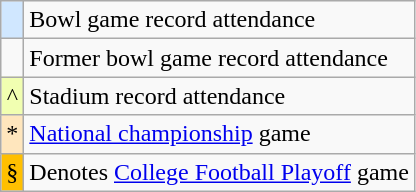<table class="wikitable">
<tr>
<td style="text-align:center; background:#d0e7ff;"></td>
<td>Bowl game record attendance</td>
</tr>
<tr>
<td style="text-align:center; style="background:#e3e3e3;"></td>
<td>Former bowl game record attendance</td>
</tr>
<tr>
<td style="text-align:center; background:#f1ffb1;">^</td>
<td>Stadium record attendance</td>
</tr>
<tr>
<td style="text-align:center; background:#ffe6bd;">*</td>
<td><a href='#'>National championship</a> game</td>
</tr>
<tr>
<td style="text-align:center; background:#FFBF00;">§</td>
<td>Denotes <a href='#'>College Football Playoff</a> game</td>
</tr>
</table>
